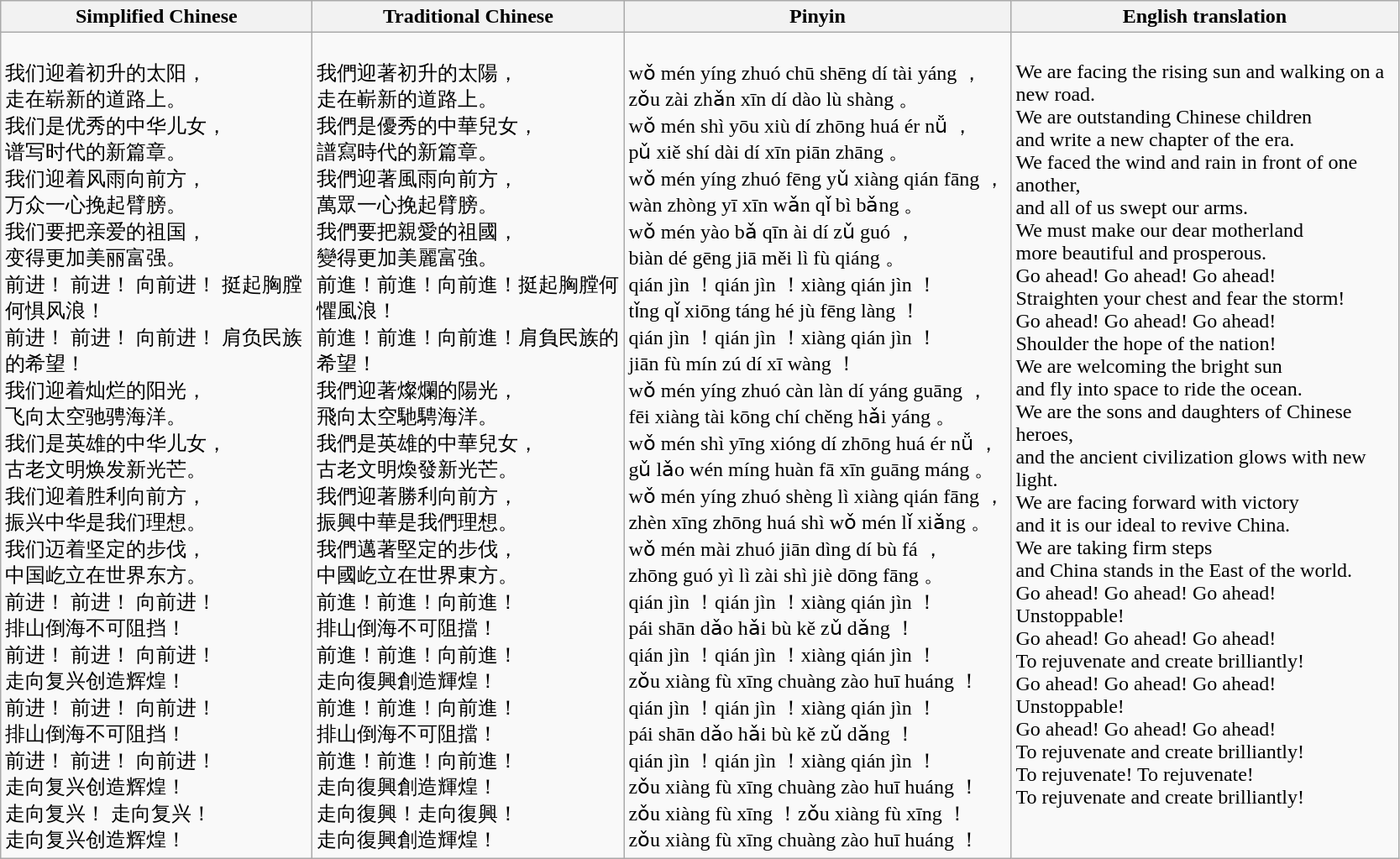<table class="wikitable">
<tr>
<th width="240">Simplified Chinese</th>
<th width="240">Traditional Chinese</th>
<th width="300">Pinyin</th>
<th width="300">English translation</th>
</tr>
<tr valign="top">
<td><br>我们迎着初升的太阳，<br>
走在崭新的道路上。<br>
我们是优秀的中华儿女，<br>
谱写时代的新篇章。<br>
我们迎着风雨向前方，<br>
万众一心挽起臂膀。 <br>
我们要把亲爱的祖国，<br>
变得更加美丽富强。<br>
前进！ 前进！ 向前进！
挺起胸膛何惧风浪！ <br>
前进！ 前进！ 向前进！
肩负民族的希望！<br>
我们迎着灿烂的阳光，<br>
飞向太空驰骋海洋。 <br>
我们是英雄的中华儿女，<br>
古老文明焕发新光芒。<br>
我们迎着胜利向前方，<br>
振兴中华是我们理想。 <br>
我们迈着坚定的步伐，<br>
中国屹立在世界东方。<br>
前进！ 前进！ 向前进！<br> 
排山倒海不可阻挡！<br>
前进！ 前进！ 向前进！ <br>
走向复兴创造辉煌！<br>
前进！ 前进！ 向前进！ <br>
排山倒海不可阻挡！ <br>
前进！ 前进！ 向前进！ <br>
走向复兴创造辉煌！<br>
走向复兴！ 走向复兴！ <br>
走向复兴创造辉煌！<br></td>
<td><br>我們迎著初升的太陽，<br>
走在嶄新的道路上。<br>
我們是優秀的中華兒女，<br>
譜寫時代的新篇章。<br>
我們迎著風雨向前方，<br>
萬眾一心挽起臂膀。<br>
我們要把親愛的祖國，<br>
變得更加美麗富強。<br>
前進！前進！向前進！挺起胸膛何懼風浪！<br>
前進！前進！向前進！肩負民族的希望！<br>
我們迎著燦爛的陽光，<br>
飛向太空馳騁海洋。<br>
我們是英雄的中華兒女，<br>
古老文明煥發新光芒。<br>
我們迎著勝利向前方，<br>
振興中華是我們理想。<br>
我們邁著堅定的步伐，<br>
中國屹立在世界東方。<br>
前進！前進！向前進！<br>
排山倒海不可阻擋！<br>
前進！前進！向前進！<br>
走向復興創造輝煌！<br>
前進！前進！向前進！<br>
排山倒海不可阻擋！<br>
前進！前進！向前進！<br>
走向復興創造輝煌！<br>
走向復興！走向復興！<br>
走向復興創造輝煌！<br></td>
<td><br>wǒ mén yíng zhuó chū shēng dí tài yáng ，<br>
zǒu zài zhǎn xīn dí dào lù shàng 。 <br>
wǒ mén shì yōu xiù dí zhōng huá ér nǚ ，<br>
pǔ xiě shí dài dí xīn piān zhāng 。 <br>
wǒ mén yíng zhuó fēng yǔ xiàng qián fāng ，<br>
wàn zhòng yī xīn wǎn qǐ bì bǎng 。   <br>
wǒ mén yào bǎ qīn ài dí zǔ guó ，<br>
biàn dé gēng jiā měi lì fù qiáng 。 <br>
qián jìn ！qián jìn ！xiàng qián jìn ！ <br> 
tǐng qǐ xiōng táng hé jù fēng làng ！   <br>
qián jìn ！qián jìn ！xiàng qián jìn ！  <br>
jiān fù mín zú dí xī wàng ！ <br>
wǒ mén yíng zhuó càn làn dí yáng guāng ，<br>
fēi xiàng tài kōng chí chěng hǎi yáng 。   <br>
wǒ mén shì yīng xióng dí zhōng huá ér nǚ ，<br>
gǔ lǎo wén míng huàn fā xīn guāng máng 。 <br>
wǒ mén yíng zhuó shèng lì xiàng qián fāng ，<br>
zhèn xīng zhōng huá shì wǒ mén lǐ xiǎng 。   <br>
wǒ mén mài zhuó jiān dìng dí bù fá ，<br>
zhōng guó yì lì zài shì jiè dōng fāng 。 <br>
qián jìn ！qián jìn ！xiàng qián jìn ！  <br>
pái shān dǎo hǎi bù kě zǔ dǎng ！ <br>
qián jìn ！qián jìn ！xiàng qián jìn ！<br>  
zǒu xiàng fù xīng chuàng zào huī huáng ！ <br>
qián jìn ！qián jìn ！xiàng qián jìn ！ <br>
pái shān dǎo hǎi bù kě zǔ dǎng ！   <br>
qián jìn ！qián jìn ！xiàng qián jìn ！<br>
zǒu xiàng fù xīng chuàng zào huī huáng ！ <br>
zǒu xiàng fù xīng ！zǒu xiàng fù xīng ！ <br>
zǒu xiàng fù xīng chuàng zào huī huáng ！<br></td>
<td><br>We are facing the rising sun and walking on a new road.<br>
We are outstanding Chinese children<br>
and write a new chapter of the era.<br>
We faced the wind and rain in front of one another, <br>
and all of us swept our arms.<br>
We must make our dear motherland<br>
more beautiful and prosperous.<br>
Go ahead! Go ahead! Go ahead! <br>
Straighten your chest and fear the storm!<br>
Go ahead! Go ahead! Go ahead! <br>
Shoulder the hope of the nation!<br>
We are welcoming the bright sun <br>
and fly into space to ride the ocean.<br>
We are the sons and daughters of Chinese heroes, <br>
and the ancient civilization glows with new light.<br>
We are facing forward with victory <br>
and it is our ideal to revive China.<br>
We are taking firm steps<br>
and China stands in the East of the world.<br>
Go ahead! Go ahead! Go ahead! <br>
Unstoppable!<br>
Go ahead! Go ahead! Go ahead! <br>
To rejuvenate and create brilliantly!<br>
Go ahead! Go ahead! Go ahead! <br>
Unstoppable!<br>
Go ahead! Go ahead! Go ahead!  <br>
To rejuvenate and create brilliantly!<br>
To rejuvenate! To rejuvenate! <br>
To rejuvenate and create brilliantly!<br></td>
</tr>
</table>
